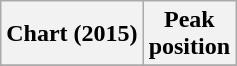<table class="wikitable plainrowheaders">
<tr>
<th scope="col">Chart (2015)</th>
<th scope="col">Peak<br>position</th>
</tr>
<tr>
</tr>
</table>
